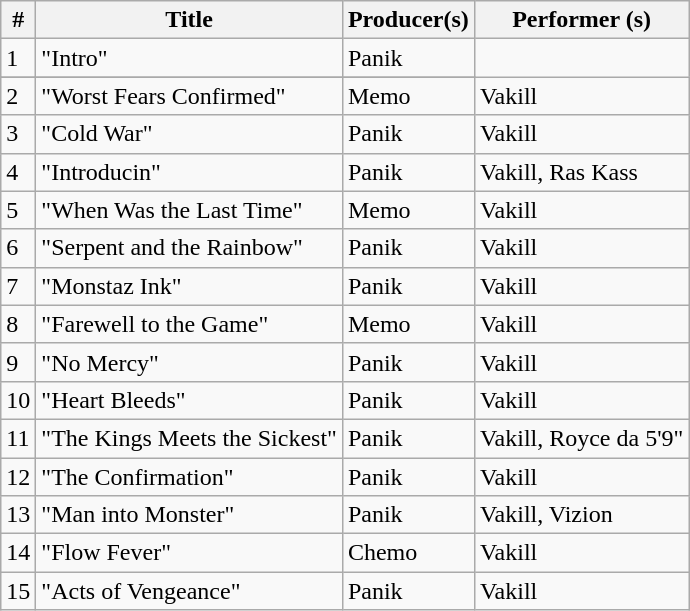<table class="wikitable">
<tr>
<th align="center">#</th>
<th align="center">Title</th>
<th align="center">Producer(s)</th>
<th align="center">Performer (s)</th>
</tr>
<tr>
<td>1</td>
<td>"Intro"</td>
<td>Panik</td>
</tr>
<tr>
</tr>
<tr>
<td>2</td>
<td>"Worst Fears Confirmed"</td>
<td>Memo</td>
<td>Vakill</td>
</tr>
<tr>
<td>3</td>
<td>"Cold War"</td>
<td>Panik</td>
<td>Vakill</td>
</tr>
<tr>
<td>4</td>
<td>"Introducin"</td>
<td>Panik</td>
<td>Vakill, Ras Kass</td>
</tr>
<tr>
<td>5</td>
<td>"When Was the Last Time"</td>
<td>Memo</td>
<td>Vakill</td>
</tr>
<tr>
<td>6</td>
<td>"Serpent and the Rainbow"</td>
<td>Panik</td>
<td>Vakill</td>
</tr>
<tr>
<td>7</td>
<td>"Monstaz Ink"</td>
<td>Panik</td>
<td>Vakill</td>
</tr>
<tr>
<td>8</td>
<td>"Farewell to the Game"</td>
<td>Memo</td>
<td>Vakill</td>
</tr>
<tr>
<td>9</td>
<td>"No Mercy"</td>
<td>Panik</td>
<td>Vakill</td>
</tr>
<tr>
<td>10</td>
<td>"Heart Bleeds"</td>
<td>Panik</td>
<td>Vakill</td>
</tr>
<tr>
<td>11</td>
<td>"The Kings Meets the Sickest"</td>
<td>Panik</td>
<td>Vakill, Royce da 5'9"</td>
</tr>
<tr>
<td>12</td>
<td>"The Confirmation"</td>
<td>Panik</td>
<td>Vakill</td>
</tr>
<tr>
<td>13</td>
<td>"Man into Monster"</td>
<td>Panik</td>
<td>Vakill, Vizion</td>
</tr>
<tr>
<td>14</td>
<td>"Flow Fever"</td>
<td>Chemo</td>
<td>Vakill</td>
</tr>
<tr>
<td>15</td>
<td>"Acts of Vengeance"</td>
<td>Panik</td>
<td>Vakill</td>
</tr>
</table>
